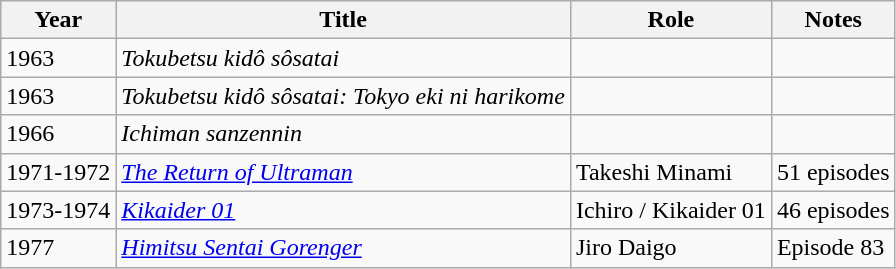<table class="wikitable">
<tr>
<th>Year</th>
<th>Title</th>
<th>Role</th>
<th>Notes</th>
</tr>
<tr>
<td>1963</td>
<td><em>Tokubetsu kidô sôsatai</em></td>
<td></td>
<td></td>
</tr>
<tr>
<td>1963</td>
<td><em>Tokubetsu kidô sôsatai: Tokyo eki ni harikome</em></td>
<td></td>
<td></td>
</tr>
<tr>
<td>1966</td>
<td><em>Ichiman sanzennin</em></td>
<td></td>
<td></td>
</tr>
<tr>
<td>1971-1972</td>
<td><em><a href='#'>The Return of Ultraman</a></em></td>
<td>Takeshi Minami</td>
<td>51 episodes</td>
</tr>
<tr>
<td>1973-1974</td>
<td><em><a href='#'>Kikaider 01</a></em></td>
<td>Ichiro / Kikaider 01</td>
<td>46 episodes</td>
</tr>
<tr>
<td>1977</td>
<td><em><a href='#'>Himitsu Sentai Gorenger</a></em></td>
<td>Jiro Daigo</td>
<td>Episode 83</td>
</tr>
</table>
